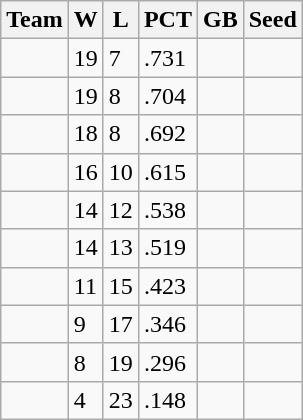<table class=wikitable>
<tr>
<th>Team</th>
<th>W</th>
<th>L</th>
<th>PCT</th>
<th>GB</th>
<th>Seed</th>
</tr>
<tr>
<td></td>
<td>19</td>
<td>7</td>
<td>.731</td>
<td></td>
<td></td>
</tr>
<tr>
<td></td>
<td>19</td>
<td>8</td>
<td>.704</td>
<td></td>
<td></td>
</tr>
<tr>
<td></td>
<td>18</td>
<td>8</td>
<td>.692</td>
<td></td>
<td></td>
</tr>
<tr>
<td></td>
<td>16</td>
<td>10</td>
<td>.615</td>
<td></td>
<td></td>
</tr>
<tr>
<td></td>
<td>14</td>
<td>12</td>
<td>.538</td>
<td></td>
<td></td>
</tr>
<tr>
<td></td>
<td>14</td>
<td>13</td>
<td>.519</td>
<td></td>
<td></td>
</tr>
<tr>
<td></td>
<td>11</td>
<td>15</td>
<td>.423</td>
<td></td>
<td></td>
</tr>
<tr>
<td></td>
<td>9</td>
<td>17</td>
<td>.346</td>
<td></td>
<td></td>
</tr>
<tr>
<td></td>
<td>8</td>
<td>19</td>
<td>.296</td>
<td></td>
<td></td>
</tr>
<tr>
<td></td>
<td>4</td>
<td>23</td>
<td>.148</td>
<td></td>
<td></td>
</tr>
</table>
